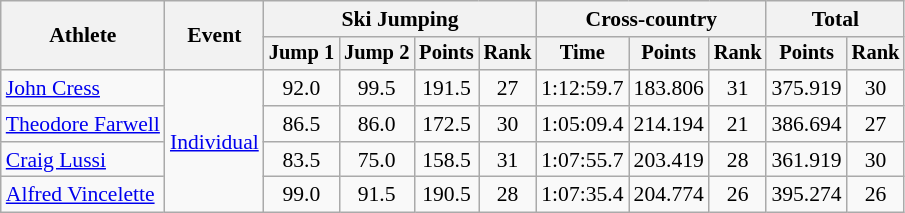<table class=wikitable style=font-size:90%;text-align:center>
<tr>
<th rowspan=2>Athlete</th>
<th rowspan=2>Event</th>
<th colspan=4>Ski Jumping</th>
<th colspan=3>Cross-country</th>
<th colspan=2>Total</th>
</tr>
<tr style=font-size:95%>
<th>Jump 1</th>
<th>Jump 2</th>
<th>Points</th>
<th>Rank</th>
<th>Time</th>
<th>Points</th>
<th>Rank</th>
<th>Points</th>
<th>Rank</th>
</tr>
<tr>
<td align=left><a href='#'>John Cress</a></td>
<td align=left rowspan=4><a href='#'>Individual</a></td>
<td>92.0</td>
<td>99.5</td>
<td>191.5</td>
<td>27</td>
<td>1:12:59.7</td>
<td>183.806</td>
<td>31</td>
<td>375.919</td>
<td>30</td>
</tr>
<tr>
<td align=left><a href='#'>Theodore Farwell</a></td>
<td>86.5</td>
<td>86.0</td>
<td>172.5</td>
<td>30</td>
<td>1:05:09.4</td>
<td>214.194</td>
<td>21</td>
<td>386.694</td>
<td>27</td>
</tr>
<tr>
<td align=left><a href='#'>Craig Lussi</a></td>
<td>83.5</td>
<td>75.0</td>
<td>158.5</td>
<td>31</td>
<td>1:07:55.7</td>
<td>203.419</td>
<td>28</td>
<td>361.919</td>
<td>30</td>
</tr>
<tr>
<td align=left><a href='#'>Alfred Vincelette</a></td>
<td>99.0</td>
<td>91.5</td>
<td>190.5</td>
<td>28</td>
<td>1:07:35.4</td>
<td>204.774</td>
<td>26</td>
<td>395.274</td>
<td>26</td>
</tr>
</table>
